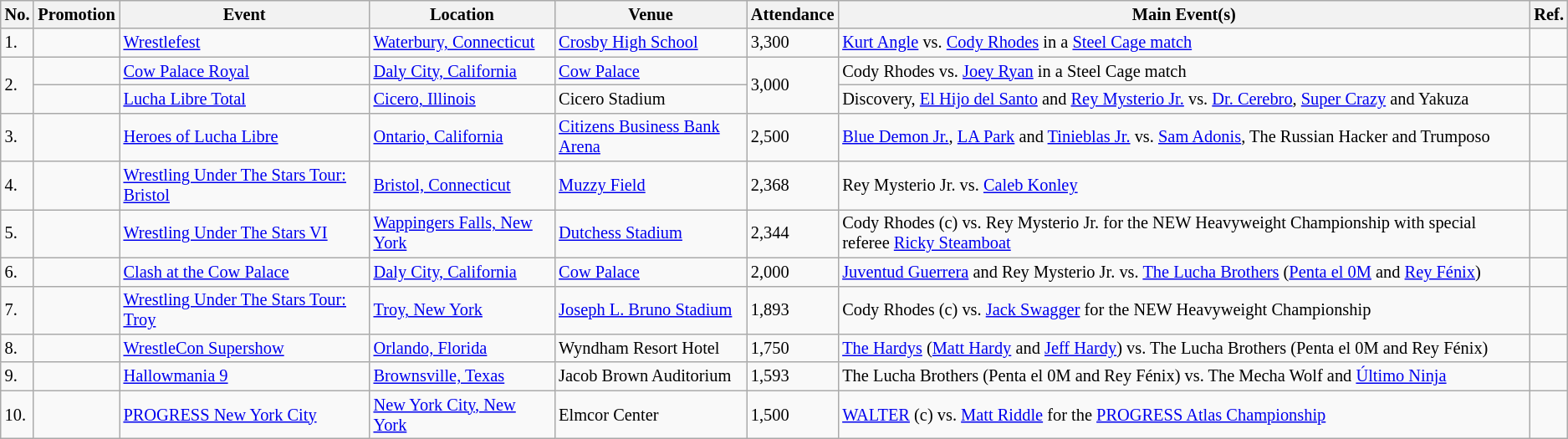<table class="wikitable sortable" style="font-size:85%;">
<tr>
<th>No.</th>
<th>Promotion</th>
<th>Event</th>
<th>Location</th>
<th>Venue</th>
<th>Attendance</th>
<th class=unsortable>Main Event(s)</th>
<th class=unsortable>Ref.</th>
</tr>
<tr>
<td>1.</td>
<td></td>
<td><a href='#'>Wrestlefest</a> <br> </td>
<td><a href='#'>Waterbury, Connecticut</a></td>
<td><a href='#'>Crosby High School</a></td>
<td>3,300</td>
<td><a href='#'>Kurt Angle</a> vs. <a href='#'>Cody Rhodes</a> in a <a href='#'>Steel Cage match</a></td>
<td></td>
</tr>
<tr>
<td rowspan=2>2.</td>
<td></td>
<td><a href='#'>Cow Palace Royal</a> <br> </td>
<td><a href='#'>Daly City, California</a></td>
<td><a href='#'>Cow Palace</a></td>
<td rowspan=2>3,000</td>
<td>Cody Rhodes vs. <a href='#'>Joey Ryan</a> in a Steel Cage match</td>
<td></td>
</tr>
<tr>
<td></td>
<td><a href='#'>Lucha Libre Total</a> <br> </td>
<td><a href='#'>Cicero, Illinois</a></td>
<td>Cicero Stadium</td>
<td>Discovery, <a href='#'>El Hijo del Santo</a> and <a href='#'>Rey Mysterio Jr.</a> vs. <a href='#'>Dr. Cerebro</a>, <a href='#'>Super Crazy</a> and Yakuza</td>
<td></td>
</tr>
<tr>
<td>3.</td>
<td></td>
<td><a href='#'>Heroes of Lucha Libre</a> <br> </td>
<td><a href='#'>Ontario, California</a></td>
<td><a href='#'>Citizens Business Bank Arena</a></td>
<td>2,500</td>
<td><a href='#'>Blue Demon Jr.</a>, <a href='#'>LA Park</a> and <a href='#'>Tinieblas Jr.</a> vs. <a href='#'>Sam Adonis</a>, The Russian Hacker and Trumposo</td>
<td></td>
</tr>
<tr>
<td>4.</td>
<td></td>
<td><a href='#'>Wrestling Under The Stars Tour: Bristol</a> <br> </td>
<td><a href='#'>Bristol, Connecticut</a></td>
<td><a href='#'>Muzzy Field</a></td>
<td>2,368</td>
<td>Rey Mysterio Jr. vs. <a href='#'>Caleb Konley</a></td>
<td></td>
</tr>
<tr>
<td>5.</td>
<td></td>
<td><a href='#'>Wrestling Under The Stars VI</a> <br> </td>
<td><a href='#'>Wappingers Falls, New York</a></td>
<td><a href='#'>Dutchess Stadium</a></td>
<td>2,344</td>
<td>Cody Rhodes (c) vs. Rey Mysterio Jr. for the NEW Heavyweight Championship with special referee <a href='#'>Ricky Steamboat</a></td>
<td></td>
</tr>
<tr>
<td>6.</td>
<td></td>
<td><a href='#'>Clash at the Cow Palace</a> <br> </td>
<td><a href='#'>Daly City, California</a></td>
<td><a href='#'>Cow Palace</a></td>
<td>2,000</td>
<td><a href='#'>Juventud Guerrera</a> and Rey Mysterio Jr. vs. <a href='#'>The Lucha Brothers</a> (<a href='#'>Penta el 0M</a> and <a href='#'>Rey Fénix</a>)</td>
<td></td>
</tr>
<tr>
<td>7.</td>
<td></td>
<td><a href='#'>Wrestling Under The Stars Tour: Troy</a> <br> </td>
<td><a href='#'>Troy, New York</a></td>
<td><a href='#'>Joseph L. Bruno Stadium</a></td>
<td>1,893</td>
<td>Cody Rhodes (c) vs. <a href='#'>Jack Swagger</a> for the NEW Heavyweight Championship</td>
<td></td>
</tr>
<tr>
<td>8.</td>
<td></td>
<td><a href='#'>WrestleCon Supershow</a> <br> </td>
<td><a href='#'>Orlando, Florida</a></td>
<td>Wyndham Resort Hotel</td>
<td>1,750</td>
<td><a href='#'>The Hardys</a> (<a href='#'>Matt Hardy</a> and <a href='#'>Jeff Hardy</a>) vs. The Lucha Brothers (Penta el 0M and Rey Fénix)</td>
<td></td>
</tr>
<tr>
<td>9.</td>
<td></td>
<td><a href='#'>Hallowmania 9</a> <br> </td>
<td><a href='#'>Brownsville, Texas</a></td>
<td>Jacob Brown Auditorium</td>
<td>1,593</td>
<td>The Lucha Brothers (Penta el 0M and Rey Fénix) vs. The Mecha Wolf and <a href='#'>Último Ninja</a></td>
<td></td>
</tr>
<tr>
<td>10.</td>
<td></td>
<td><a href='#'>PROGRESS New York City</a> <br> </td>
<td><a href='#'>New York City, New York</a></td>
<td>Elmcor Center</td>
<td>1,500</td>
<td><a href='#'>WALTER</a> (c) vs. <a href='#'>Matt Riddle</a> for the <a href='#'>PROGRESS Atlas Championship</a></td>
<td></td>
</tr>
</table>
